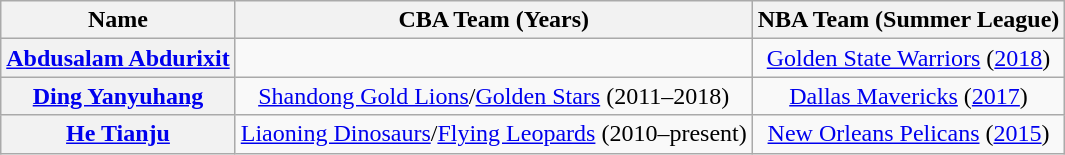<table class="wikitable">
<tr>
<th>Name</th>
<th>CBA Team (Years)</th>
<th>NBA Team (Summer League)</th>
</tr>
<tr>
<th> <a href='#'>Abdusalam Abdurixit</a></th>
<td></td>
<td style="text-align:center;"><a href='#'>Golden State Warriors</a> (<a href='#'>2018</a>)</td>
</tr>
<tr>
<th> <a href='#'>Ding Yanyuhang</a></th>
<td style="text-align:center;"><a href='#'>Shandong Gold Lions</a>/<a href='#'>Golden Stars</a> (2011–2018)</td>
<td style="text-align:center;"><a href='#'>Dallas Mavericks</a> (<a href='#'>2017</a>)</td>
</tr>
<tr>
<th> <a href='#'>He Tianju</a></th>
<td style="text-align:center;"><a href='#'>Liaoning Dinosaurs</a>/<a href='#'>Flying Leopards</a> (2010–present)</td>
<td style="text-align:center;"><a href='#'>New Orleans Pelicans</a> (<a href='#'>2015</a>)</td>
</tr>
</table>
